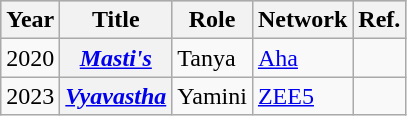<table class="wikitable plainrowheaders sortable">
<tr style="background:#ccc; text-align:center;">
<th scope="col">Year</th>
<th scope="col">Title</th>
<th scope="col">Role</th>
<th scope="col">Network</th>
<th scope="col" class="unsortable">Ref.</th>
</tr>
<tr>
<td>2020</td>
<th scope="row"><em><a href='#'>Masti's</a></em></th>
<td>Tanya</td>
<td><a href='#'>Aha</a></td>
<td></td>
</tr>
<tr>
<td>2023</td>
<th scope="row"><em><a href='#'>Vyavastha</a></em></th>
<td>Yamini</td>
<td><a href='#'>ZEE5</a></td>
<td></td>
</tr>
</table>
